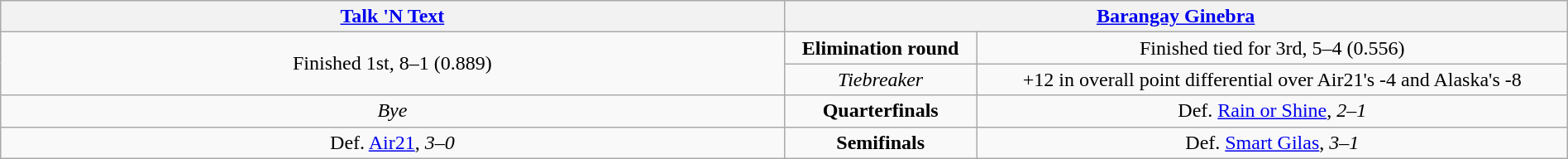<table class=wikitable width=100%>
<tr align=center>
<th colspan=2 width=45%><a href='#'>Talk 'N Text</a></th>
<th colspan=2 width=45%><a href='#'>Barangay Ginebra</a></th>
</tr>
<tr align=center>
<td rowspan=2>Finished 1st, 8–1 (0.889)</td>
<td colspan=2><strong>Elimination round</strong></td>
<td>Finished tied for 3rd, 5–4 (0.556)</td>
</tr>
<tr align=center>
<td colspan=2><em>Tiebreaker</em></td>
<td>+12 in overall point differential over Air21's -4 and Alaska's -8</td>
</tr>
<tr align=center>
<td><em>Bye</em></td>
<td colspan=2><strong>Quarterfinals</strong></td>
<td>Def. <a href='#'>Rain or Shine</a>, <em>2–1</em></td>
</tr>
<tr align=center>
<td>Def. <a href='#'>Air21</a>, <em>3–0</em></td>
<td colspan=2><strong>Semifinals</strong></td>
<td>Def. <a href='#'>Smart Gilas</a>, <em>3–1</em></td>
</tr>
</table>
